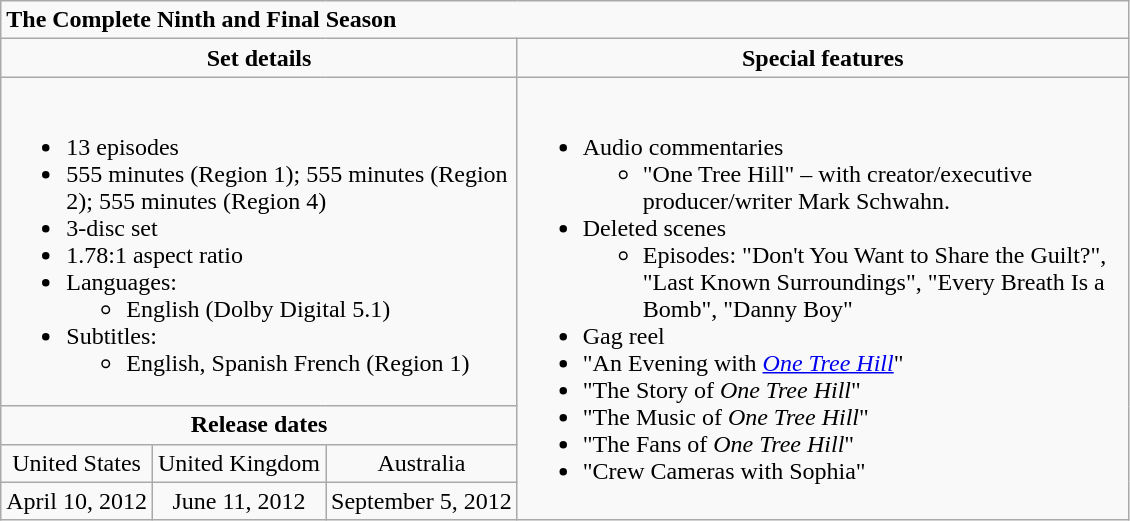<table class="wikitable">
<tr>
<td colspan="6"><strong>The Complete Ninth and Final Season</strong></td>
</tr>
<tr style="text-align:center;">
<td style="width:300px;" colspan="3"><strong>Set details</strong></td>
<td style="width:400px; "><strong>Special features</strong></td>
</tr>
<tr valign="top">
<td colspan="3"  style="text-align:left; width:300px;"><br><ul><li>13 episodes</li><li>555 minutes (Region 1); 555 minutes (Region 2); 555 minutes (Region 4)</li><li>3-disc set</li><li>1.78:1 aspect ratio</li><li>Languages:<ul><li>English (Dolby Digital 5.1)</li></ul></li><li>Subtitles:<ul><li>English, Spanish French (Region 1)</li></ul></li></ul></td>
<td rowspan="4"  style="text-align:left; width:400px;"><br><ul><li>Audio commentaries<ul><li>"One Tree Hill" – with creator/executive producer/writer Mark Schwahn.</li></ul></li><li>Deleted scenes<ul><li>Episodes: "Don't You Want to Share the Guilt?", "Last Known Surroundings", "Every Breath Is a Bomb", "Danny Boy"</li></ul></li><li>Gag reel</li><li>"An Evening with <em><a href='#'>One Tree Hill</a></em>"</li><li>"The Story of <em>One Tree Hill</em>"</li><li>"The Music of <em>One Tree Hill</em>"</li><li>"The Fans of <em>One Tree Hill</em>"</li><li>"Crew Cameras with Sophia"</li></ul></td>
</tr>
<tr>
<td colspan="3" style="text-align:center;"><strong>Release dates</strong></td>
</tr>
<tr style="text-align:center;">
<td>United States</td>
<td>United Kingdom</td>
<td>Australia</td>
</tr>
<tr>
<td style="text-align:center;">April 10, 2012</td>
<td style="text-align:center;">June 11, 2012</td>
<td style="text-align:center;">September 5, 2012</td>
</tr>
</table>
